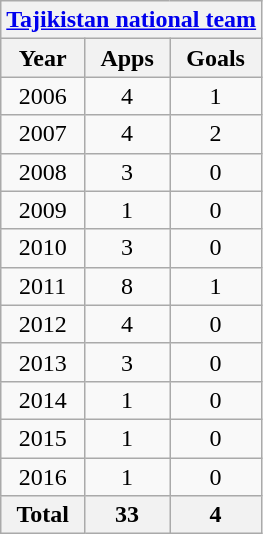<table class="wikitable" style="text-align:center">
<tr>
<th colspan=3><a href='#'>Tajikistan national team</a></th>
</tr>
<tr>
<th>Year</th>
<th>Apps</th>
<th>Goals</th>
</tr>
<tr>
<td>2006</td>
<td>4</td>
<td>1</td>
</tr>
<tr>
<td>2007</td>
<td>4</td>
<td>2</td>
</tr>
<tr>
<td>2008</td>
<td>3</td>
<td>0</td>
</tr>
<tr>
<td>2009</td>
<td>1</td>
<td>0</td>
</tr>
<tr>
<td>2010</td>
<td>3</td>
<td>0</td>
</tr>
<tr>
<td>2011</td>
<td>8</td>
<td>1</td>
</tr>
<tr>
<td>2012</td>
<td>4</td>
<td>0</td>
</tr>
<tr>
<td>2013</td>
<td>3</td>
<td>0</td>
</tr>
<tr>
<td>2014</td>
<td>1</td>
<td>0</td>
</tr>
<tr>
<td>2015</td>
<td>1</td>
<td>0</td>
</tr>
<tr>
<td>2016</td>
<td>1</td>
<td>0</td>
</tr>
<tr>
<th>Total</th>
<th>33</th>
<th>4</th>
</tr>
</table>
